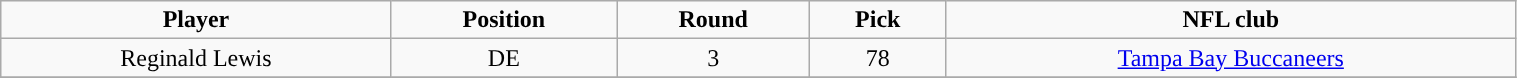<table class="wikitable" width="80%">
<tr align="center">
<td><strong>Player</strong></td>
<td><strong>Position</strong></td>
<td><strong>Round</strong></td>
<td><strong>Pick</strong></td>
<td><strong>NFL club</strong></td>
</tr>
<tr align="center" bgcolor="">
<td>Reginald Lewis</td>
<td>DE</td>
<td>3</td>
<td>78</td>
<td><a href='#'>Tampa Bay Buccaneers</a></td>
</tr>
<tr align="center" bgcolor="">
</tr>
</table>
